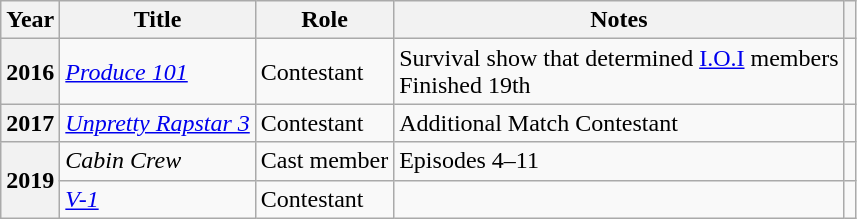<table class="wikitable sortable plainrowheaders">
<tr>
<th scope="col">Year</th>
<th scope="col">Title</th>
<th scope="col">Role</th>
<th scope="col">Notes</th>
<th scope="col" class="unsortable"></th>
</tr>
<tr>
<th scope="row">2016</th>
<td><em><a href='#'>Produce 101</a></em></td>
<td>Contestant</td>
<td>Survival show that determined <a href='#'>I.O.I</a> members<br>Finished 19th</td>
<td></td>
</tr>
<tr>
<th scope="row">2017</th>
<td><em><a href='#'>Unpretty Rapstar 3</a></em></td>
<td>Contestant</td>
<td>Additional Match Contestant</td>
<td></td>
</tr>
<tr>
<th rowspan="2" scope="row">2019</th>
<td><em>Cabin Crew</em></td>
<td>Cast member</td>
<td>Episodes 4–11</td>
<td></td>
</tr>
<tr>
<td><em><a href='#'>V-1</a></em></td>
<td>Contestant</td>
<td></td>
<td></td>
</tr>
</table>
